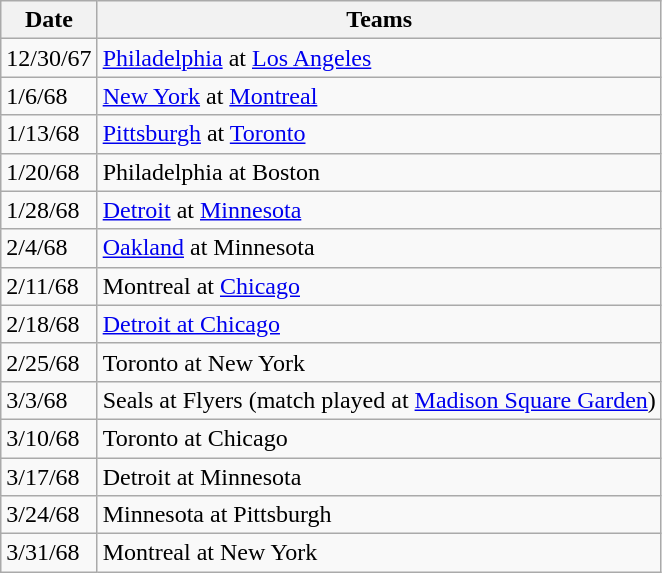<table class="wikitable">
<tr>
<th>Date</th>
<th>Teams</th>
</tr>
<tr>
<td>12/30/67</td>
<td><a href='#'>Philadelphia</a> at <a href='#'>Los Angeles</a></td>
</tr>
<tr>
<td>1/6/68</td>
<td><a href='#'>New York</a> at <a href='#'>Montreal</a></td>
</tr>
<tr>
<td>1/13/68</td>
<td><a href='#'>Pittsburgh</a> at <a href='#'>Toronto</a></td>
</tr>
<tr>
<td>1/20/68</td>
<td>Philadelphia at Boston</td>
</tr>
<tr>
<td>1/28/68</td>
<td><a href='#'>Detroit</a> at <a href='#'>Minnesota</a></td>
</tr>
<tr>
<td>2/4/68</td>
<td><a href='#'>Oakland</a> at Minnesota</td>
</tr>
<tr>
<td>2/11/68</td>
<td>Montreal at <a href='#'>Chicago</a></td>
</tr>
<tr>
<td>2/18/68</td>
<td><a href='#'>Detroit at Chicago</a></td>
</tr>
<tr>
<td>2/25/68</td>
<td>Toronto at New York</td>
</tr>
<tr>
<td>3/3/68</td>
<td>Seals at Flyers (match played at <a href='#'>Madison Square Garden</a>)</td>
</tr>
<tr>
<td>3/10/68</td>
<td>Toronto at Chicago</td>
</tr>
<tr>
<td>3/17/68</td>
<td>Detroit at Minnesota</td>
</tr>
<tr>
<td>3/24/68</td>
<td>Minnesota at Pittsburgh</td>
</tr>
<tr>
<td>3/31/68</td>
<td>Montreal at New York</td>
</tr>
</table>
